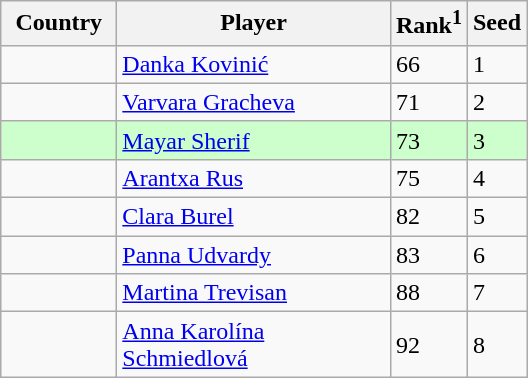<table class="sortable wikitable">
<tr>
<th width="70">Country</th>
<th width="175">Player</th>
<th>Rank<sup>1</sup></th>
<th>Seed</th>
</tr>
<tr>
<td></td>
<td><a href='#'>Danka Kovinić</a></td>
<td>66</td>
<td>1</td>
</tr>
<tr>
<td></td>
<td><a href='#'>Varvara Gracheva</a></td>
<td>71</td>
<td>2</td>
</tr>
<tr style="background:#cfc;">
<td></td>
<td><a href='#'>Mayar Sherif</a></td>
<td>73</td>
<td>3</td>
</tr>
<tr>
<td></td>
<td><a href='#'>Arantxa Rus</a></td>
<td>75</td>
<td>4</td>
</tr>
<tr>
<td></td>
<td><a href='#'>Clara Burel</a></td>
<td>82</td>
<td>5</td>
</tr>
<tr>
<td></td>
<td><a href='#'>Panna Udvardy</a></td>
<td>83</td>
<td>6</td>
</tr>
<tr>
<td></td>
<td><a href='#'>Martina Trevisan</a></td>
<td>88</td>
<td>7</td>
</tr>
<tr>
<td></td>
<td><a href='#'>Anna Karolína Schmiedlová</a></td>
<td>92</td>
<td>8</td>
</tr>
</table>
